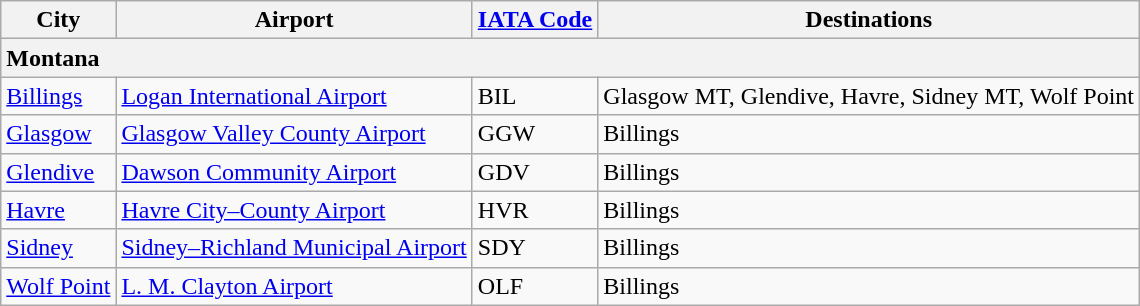<table class="wikitable sortable">
<tr>
<th>City</th>
<th>Airport</th>
<th><a href='#'>IATA Code</a></th>
<th>Destinations</th>
</tr>
<tr>
<th colspan="5" style="text-align: left"> Montana</th>
</tr>
<tr>
<td><a href='#'>Billings</a></td>
<td><a href='#'>Logan International Airport</a></td>
<td>BIL</td>
<td>Glasgow MT, Glendive, Havre, Sidney MT, Wolf Point</td>
</tr>
<tr>
<td><a href='#'> Glasgow</a></td>
<td><a href='#'>Glasgow Valley County Airport</a></td>
<td>GGW</td>
<td>Billings</td>
</tr>
<tr>
<td><a href='#'>Glendive</a></td>
<td><a href='#'>Dawson Community Airport</a></td>
<td>GDV</td>
<td>Billings</td>
</tr>
<tr>
<td><a href='#'>Havre</a></td>
<td><a href='#'>Havre City–County Airport</a></td>
<td>HVR</td>
<td>Billings</td>
</tr>
<tr>
<td><a href='#'>Sidney</a></td>
<td><a href='#'>Sidney–Richland Municipal Airport</a></td>
<td>SDY</td>
<td>Billings</td>
</tr>
<tr>
<td><a href='#'>Wolf Point</a></td>
<td><a href='#'>L. M. Clayton Airport</a></td>
<td>OLF</td>
<td>Billings</td>
</tr>
</table>
